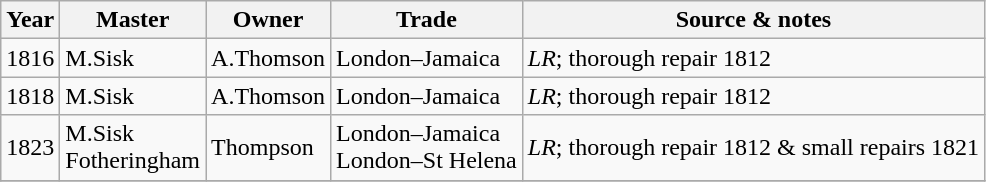<table class=" wikitable">
<tr>
<th>Year</th>
<th>Master</th>
<th>Owner</th>
<th>Trade</th>
<th>Source & notes</th>
</tr>
<tr>
<td>1816</td>
<td>M.Sisk</td>
<td>A.Thomson</td>
<td>London–Jamaica</td>
<td><em>LR</em>; thorough repair 1812</td>
</tr>
<tr>
<td>1818</td>
<td>M.Sisk</td>
<td>A.Thomson</td>
<td>London–Jamaica</td>
<td><em>LR</em>; thorough repair 1812</td>
</tr>
<tr>
<td>1823</td>
<td>M.Sisk<br>Fotheringham</td>
<td>Thompson</td>
<td>London–Jamaica<br>London–St Helena</td>
<td><em>LR</em>; thorough repair 1812 & small repairs 1821</td>
</tr>
<tr>
</tr>
</table>
